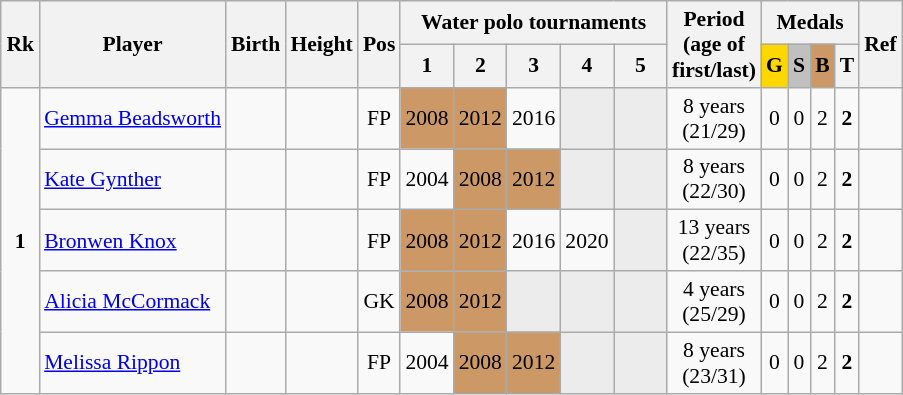<table class="wikitable sortable" style="text-align: center; font-size: 90%; margin-left: 1em;">
<tr>
<th rowspan="2">Rk</th>
<th rowspan="2">Player</th>
<th rowspan="2">Birth</th>
<th rowspan="2">Height</th>
<th rowspan="2">Pos</th>
<th colspan="5">Water polo tournaments</th>
<th rowspan="2">Period<br>(age of<br>first/last)</th>
<th colspan="4">Medals</th>
<th rowspan="2" class="unsortable">Ref</th>
</tr>
<tr>
<th>1</th>
<th style="width: 2em;" class="unsortable">2</th>
<th style="width: 2em;" class="unsortable">3</th>
<th style="width: 2em;" class="unsortable">4</th>
<th style="width: 2em;" class="unsortable">5</th>
<th style="background-color: gold;">G</th>
<th style="background-color: silver;">S</th>
<th style="background-color: #cc9966;">B</th>
<th>T</th>
</tr>
<tr>
<td rowspan="5"><strong>1</strong></td>
<td style="text-align: left;" data-sort-value="Beadsworth, Gemma"><a href='#'>Gemma Beadsworth</a></td>
<td></td>
<td></td>
<td>FP</td>
<td style="background-color: #cc9966;">2008</td>
<td style="background-color: #cc9966;">2012</td>
<td>2016</td>
<td style="background-color: #ececec;"></td>
<td style="background-color: #ececec;"></td>
<td>8 years<br>(21/29)</td>
<td>0</td>
<td>0</td>
<td>2</td>
<td><strong>2</strong></td>
<td></td>
</tr>
<tr>
<td style="text-align: left;" data-sort-value="Gynther, Kate"><a href='#'>Kate Gynther</a></td>
<td></td>
<td></td>
<td>FP</td>
<td>2004</td>
<td style="background-color: #cc9966;">2008</td>
<td style="background-color: #cc9966;">2012</td>
<td style="background-color: #ececec;"></td>
<td style="background-color: #ececec;"></td>
<td>8 years<br>(22/30)</td>
<td>0</td>
<td>0</td>
<td>2</td>
<td><strong>2</strong></td>
<td></td>
</tr>
<tr>
<td style="text-align: left;" data-sort-value="Knox, Bronwen"><a href='#'>Bronwen Knox</a></td>
<td></td>
<td></td>
<td>FP</td>
<td style="background-color: #cc9966;">2008</td>
<td style="background-color: #cc9966;">2012</td>
<td>2016</td>
<td>2020</td>
<td style="background-color: #ececec;"></td>
<td>13 years<br>(22/35)</td>
<td>0</td>
<td>0</td>
<td>2</td>
<td><strong>2</strong></td>
<td></td>
</tr>
<tr>
<td style="text-align: left;" data-sort-value="McCormack, Alicia"><a href='#'>Alicia McCormack</a></td>
<td></td>
<td></td>
<td>GK</td>
<td style="background-color: #cc9966;">2008</td>
<td style="background-color: #cc9966;">2012</td>
<td style="background-color: #ececec;"></td>
<td style="background-color: #ececec;"></td>
<td style="background-color: #ececec;"></td>
<td>4 years<br>(25/29)</td>
<td>0</td>
<td>0</td>
<td>2</td>
<td><strong>2</strong></td>
<td></td>
</tr>
<tr>
<td style="text-align: left;" data-sort-value="Rippon, Melissa"><a href='#'>Melissa Rippon</a></td>
<td></td>
<td></td>
<td>FP</td>
<td>2004</td>
<td style="background-color: #cc9966;">2008</td>
<td style="background-color: #cc9966;">2012</td>
<td style="background-color: #ececec;"></td>
<td style="background-color: #ececec;"></td>
<td>8 years<br>(23/31)</td>
<td>0</td>
<td>0</td>
<td>2</td>
<td><strong>2</strong></td>
<td></td>
</tr>
</table>
